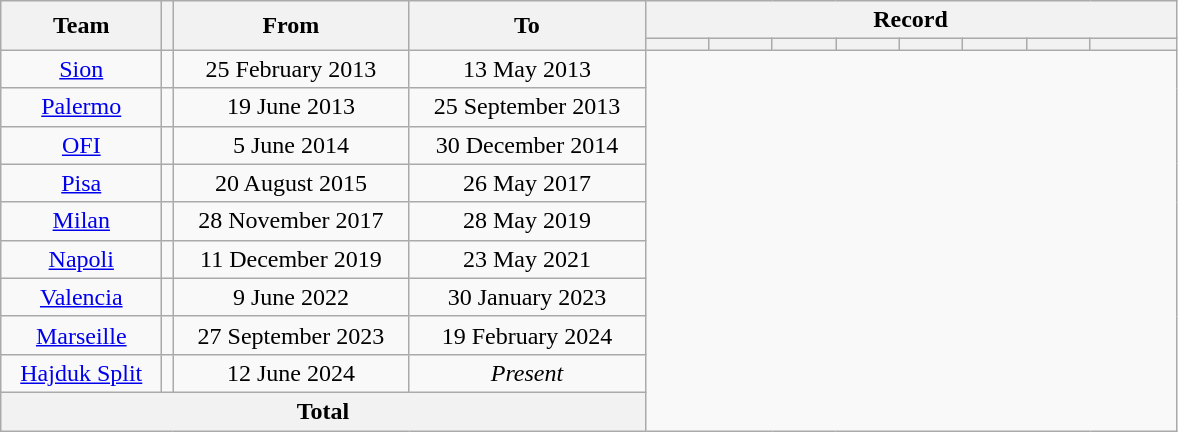<table class="wikitable" style="text-align: center">
<tr>
<th rowspan=2 width="100">Team</th>
<th rowspan=2></th>
<th rowspan=2 width="150">From</th>
<th rowspan=2 width="150">To</th>
<th colspan=8>Record</th>
</tr>
<tr>
<th width="35"></th>
<th width="35"></th>
<th width="35"></th>
<th width="35"></th>
<th width="35"></th>
<th width="35"></th>
<th width="35"></th>
<th width="50"></th>
</tr>
<tr>
<td><a href='#'>Sion</a></td>
<td></td>
<td>25 February 2013</td>
<td>13 May 2013<br></td>
</tr>
<tr>
<td><a href='#'>Palermo</a></td>
<td></td>
<td>19 June 2013</td>
<td>25 September 2013<br></td>
</tr>
<tr>
<td><a href='#'>OFI</a></td>
<td></td>
<td>5 June 2014</td>
<td>30 December 2014<br></td>
</tr>
<tr>
<td><a href='#'>Pisa</a></td>
<td></td>
<td>20 August 2015</td>
<td>26 May 2017<br></td>
</tr>
<tr>
<td><a href='#'>Milan</a></td>
<td></td>
<td>28 November 2017</td>
<td>28 May 2019<br></td>
</tr>
<tr>
<td><a href='#'>Napoli</a></td>
<td></td>
<td>11 December 2019</td>
<td>23 May 2021<br></td>
</tr>
<tr>
<td><a href='#'>Valencia</a></td>
<td></td>
<td>9 June 2022</td>
<td>30 January 2023<br></td>
</tr>
<tr>
<td><a href='#'>Marseille</a></td>
<td></td>
<td>27 September 2023</td>
<td>19 February 2024<br></td>
</tr>
<tr>
<td><a href='#'>Hajduk Split</a></td>
<td></td>
<td>12 June 2024</td>
<td><em>Present</em><br></td>
</tr>
<tr>
<th colspan="4">Total<br></th>
</tr>
</table>
